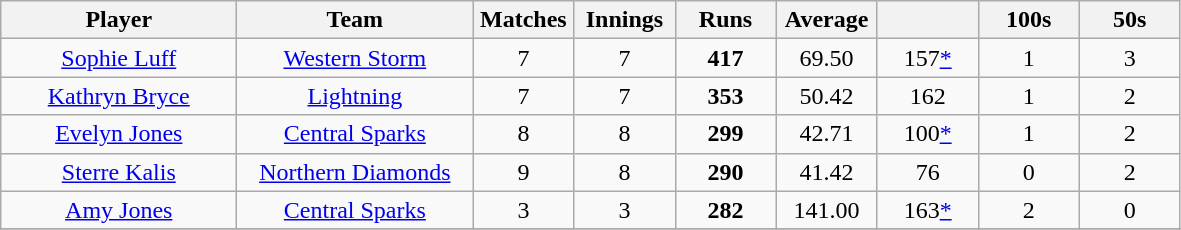<table class="wikitable" style="text-align:center;">
<tr>
<th width=150>Player</th>
<th width=150>Team</th>
<th width=60>Matches</th>
<th width=60>Innings</th>
<th width=60>Runs</th>
<th width=60>Average</th>
<th width=60></th>
<th width=60>100s</th>
<th width=60>50s</th>
</tr>
<tr>
<td><a href='#'>Sophie Luff</a></td>
<td><a href='#'>Western Storm</a></td>
<td>7</td>
<td>7</td>
<td><strong>417</strong></td>
<td>69.50</td>
<td>157<a href='#'>*</a></td>
<td>1</td>
<td>3</td>
</tr>
<tr>
<td><a href='#'>Kathryn Bryce</a></td>
<td><a href='#'>Lightning</a></td>
<td>7</td>
<td>7</td>
<td><strong>353</strong></td>
<td>50.42</td>
<td>162</td>
<td>1</td>
<td>2</td>
</tr>
<tr>
<td><a href='#'>Evelyn Jones</a></td>
<td><a href='#'>Central Sparks</a></td>
<td>8</td>
<td>8</td>
<td><strong>299</strong></td>
<td>42.71</td>
<td>100<a href='#'>*</a></td>
<td>1</td>
<td>2</td>
</tr>
<tr>
<td><a href='#'>Sterre Kalis</a></td>
<td><a href='#'>Northern Diamonds</a></td>
<td>9</td>
<td>8</td>
<td><strong>290</strong></td>
<td>41.42</td>
<td>76</td>
<td>0</td>
<td>2</td>
</tr>
<tr>
<td><a href='#'>Amy Jones</a></td>
<td><a href='#'>Central Sparks</a></td>
<td>3</td>
<td>3</td>
<td><strong>282</strong></td>
<td>141.00</td>
<td>163<a href='#'>*</a></td>
<td>2</td>
<td>0</td>
</tr>
<tr>
</tr>
</table>
